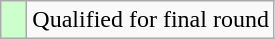<table class="wikitable">
<tr>
<td style="width:10px; background:#cfc"></td>
<td>Qualified for final round</td>
</tr>
</table>
